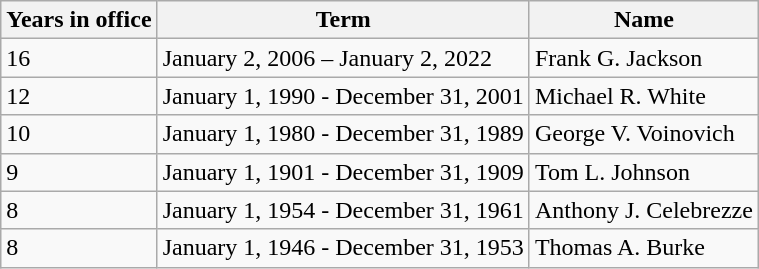<table class="wikitable sortable">
<tr>
<th>Years in office</th>
<th>Term</th>
<th>Name</th>
</tr>
<tr>
<td>16</td>
<td>January 2, 2006 – January 2, 2022</td>
<td>Frank G. Jackson</td>
</tr>
<tr>
<td>12</td>
<td>January 1, 1990 - December 31, 2001</td>
<td>Michael R. White</td>
</tr>
<tr>
<td>10</td>
<td>January 1, 1980 - December 31, 1989</td>
<td>George V. Voinovich</td>
</tr>
<tr>
<td>9</td>
<td>January 1, 1901 - December 31, 1909</td>
<td>Tom L. Johnson</td>
</tr>
<tr>
<td>8</td>
<td>January 1, 1954 - December 31, 1961</td>
<td>Anthony J. Celebrezze</td>
</tr>
<tr>
<td>8</td>
<td>January 1, 1946 - December 31, 1953</td>
<td>Thomas A. Burke</td>
</tr>
</table>
